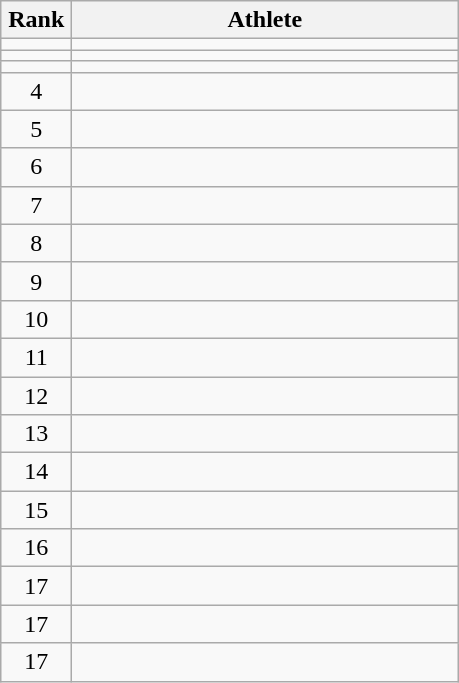<table class="wikitable" style="text-align: center;">
<tr>
<th width=40>Rank</th>
<th width=250>Athlete</th>
</tr>
<tr>
<td></td>
<td align="left"></td>
</tr>
<tr>
<td></td>
<td align="left"></td>
</tr>
<tr>
<td></td>
<td align="left"></td>
</tr>
<tr>
<td>4</td>
<td align="left"></td>
</tr>
<tr>
<td>5</td>
<td align="left"></td>
</tr>
<tr>
<td>6</td>
<td align="left"></td>
</tr>
<tr>
<td>7</td>
<td align="left"></td>
</tr>
<tr>
<td>8</td>
<td align="left"></td>
</tr>
<tr>
<td>9</td>
<td align="left"></td>
</tr>
<tr>
<td>10</td>
<td align="left"></td>
</tr>
<tr>
<td>11</td>
<td align="left"></td>
</tr>
<tr>
<td>12</td>
<td align="left"></td>
</tr>
<tr>
<td>13</td>
<td align="left"></td>
</tr>
<tr>
<td>14</td>
<td align="left"></td>
</tr>
<tr>
<td>15</td>
<td align="left"></td>
</tr>
<tr>
<td>16</td>
<td align="left"></td>
</tr>
<tr>
<td>17</td>
<td align="left"></td>
</tr>
<tr>
<td>17</td>
<td align="left"></td>
</tr>
<tr>
<td>17</td>
<td align="left"></td>
</tr>
</table>
